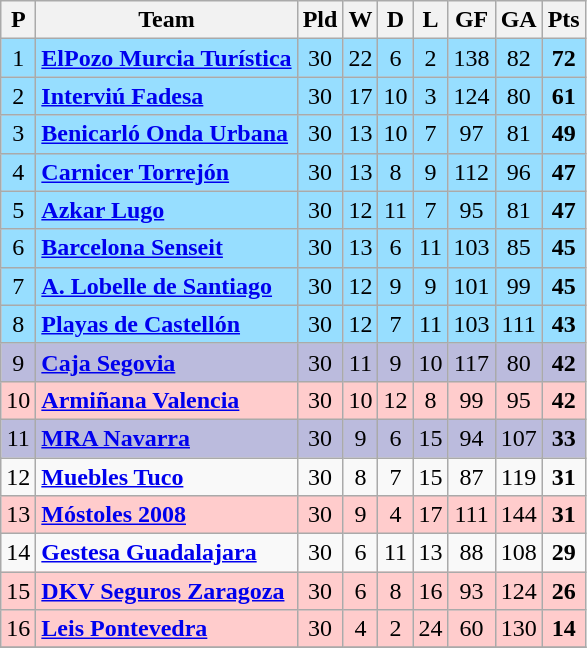<table class="wikitable sortable" style="text-align: center;">
<tr>
<th align="center">P</th>
<th align="center">Team</th>
<th align="center">Pld</th>
<th align="center">W</th>
<th align="center">D</th>
<th align="center">L</th>
<th align="center">GF</th>
<th align="center">GA</th>
<th align="center">Pts</th>
</tr>
<tr ! style="background:#97DEFF;">
<td>1</td>
<td align="left"><strong><a href='#'>ElPozo Murcia Turística</a></strong></td>
<td>30</td>
<td>22</td>
<td>6</td>
<td>2</td>
<td>138</td>
<td>82</td>
<td><strong>72</strong></td>
</tr>
<tr ! style="background:#97DEFF;">
<td>2</td>
<td align="left"><strong><a href='#'>Interviú Fadesa</a></strong></td>
<td>30</td>
<td>17</td>
<td>10</td>
<td>3</td>
<td>124</td>
<td>80</td>
<td><strong>61</strong></td>
</tr>
<tr ! style="background:#97DEFF;">
<td>3</td>
<td align="left"><strong><a href='#'>Benicarló Onda Urbana</a></strong></td>
<td>30</td>
<td>13</td>
<td>10</td>
<td>7</td>
<td>97</td>
<td>81</td>
<td><strong>49</strong></td>
</tr>
<tr ! style="background:#97DEFF;">
<td>4</td>
<td align="left"><strong><a href='#'>Carnicer Torrejón</a></strong></td>
<td>30</td>
<td>13</td>
<td>8</td>
<td>9</td>
<td>112</td>
<td>96</td>
<td><strong>47</strong></td>
</tr>
<tr ! style="background:#97DEFF;">
<td>5</td>
<td align="left"><strong><a href='#'>Azkar Lugo</a></strong></td>
<td>30</td>
<td>12</td>
<td>11</td>
<td>7</td>
<td>95</td>
<td>81</td>
<td><strong>47</strong></td>
</tr>
<tr ! style="background:#97DEFF;">
<td>6</td>
<td align="left"><strong><a href='#'>Barcelona Senseit</a></strong></td>
<td>30</td>
<td>13</td>
<td>6</td>
<td>11</td>
<td>103</td>
<td>85</td>
<td><strong>45</strong></td>
</tr>
<tr ! style="background:#97DEFF;">
<td>7</td>
<td align="left"><strong><a href='#'>A. Lobelle de Santiago</a></strong></td>
<td>30</td>
<td>12</td>
<td>9</td>
<td>9</td>
<td>101</td>
<td>99</td>
<td><strong>45</strong></td>
</tr>
<tr ! style="background:#97DEFF;">
<td>8</td>
<td align="left"><strong><a href='#'>Playas de Castellón</a></strong></td>
<td>30</td>
<td>12</td>
<td>7</td>
<td>11</td>
<td>103</td>
<td>111</td>
<td><strong>43</strong></td>
</tr>
<tr ! style="background:#BBBBDD;">
<td>9</td>
<td align="left"><strong><a href='#'>Caja Segovia</a></strong></td>
<td>30</td>
<td>11</td>
<td>9</td>
<td>10</td>
<td>117</td>
<td>80</td>
<td><strong>42</strong></td>
</tr>
<tr ! style="background:#FFCCCC;">
<td>10</td>
<td align="left"><strong><a href='#'>Armiñana Valencia</a></strong></td>
<td>30</td>
<td>10</td>
<td>12</td>
<td>8</td>
<td>99</td>
<td>95</td>
<td><strong>42</strong></td>
</tr>
<tr ! style="background:#BBBBDD;">
<td>11</td>
<td align="left"><strong><a href='#'>MRA Navarra</a></strong></td>
<td>30</td>
<td>9</td>
<td>6</td>
<td>15</td>
<td>94</td>
<td>107</td>
<td><strong>33</strong></td>
</tr>
<tr>
<td>12</td>
<td align="left"><strong><a href='#'>Muebles Tuco</a></strong></td>
<td>30</td>
<td>8</td>
<td>7</td>
<td>15</td>
<td>87</td>
<td>119</td>
<td><strong>31</strong></td>
</tr>
<tr ! style="background:#FFCCCC;">
<td>13</td>
<td align="left"><strong><a href='#'>Móstoles 2008</a></strong></td>
<td>30</td>
<td>9</td>
<td>4</td>
<td>17</td>
<td>111</td>
<td>144</td>
<td><strong>31</strong></td>
</tr>
<tr>
<td>14</td>
<td align="left"><strong><a href='#'>Gestesa Guadalajara</a></strong></td>
<td>30</td>
<td>6</td>
<td>11</td>
<td>13</td>
<td>88</td>
<td>108</td>
<td><strong>29</strong></td>
</tr>
<tr ! style="background:#FFCCCC;">
<td>15</td>
<td align="left"><strong><a href='#'>DKV Seguros Zaragoza</a></strong></td>
<td>30</td>
<td>6</td>
<td>8</td>
<td>16</td>
<td>93</td>
<td>124</td>
<td><strong>26</strong></td>
</tr>
<tr ! style="background:#FFCCCC;">
<td>16</td>
<td align="left"><strong><a href='#'>Leis Pontevedra</a></strong></td>
<td>30</td>
<td>4</td>
<td>2</td>
<td>24</td>
<td>60</td>
<td>130</td>
<td><strong>14</strong></td>
</tr>
<tr>
</tr>
</table>
